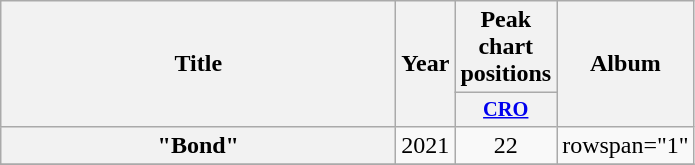<table class="wikitable plainrowheaders" style="text-align:center;">
<tr>
<th scope="col" rowspan="2" style="width:16em;">Title</th>
<th scope="col" rowspan="2" style="width:1em;">Year</th>
<th scope="col" colspan="1">Peak chart positions</th>
<th scope="col" rowspan="2">Album</th>
</tr>
<tr>
<th scope="col" style="width:3em;font-size:85%;"><a href='#'>CRO</a><br></th>
</tr>
<tr>
<th scope="row">"Bond"</th>
<td>2021</td>
<td>22</td>
<td>rowspan="1" </td>
</tr>
<tr>
</tr>
</table>
